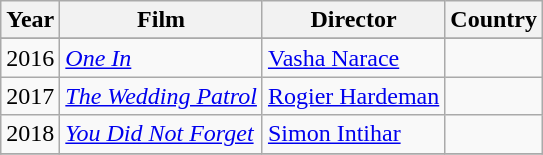<table class="wikitable">
<tr>
<th>Year</th>
<th>Film</th>
<th>Director</th>
<th>Country</th>
</tr>
<tr>
</tr>
<tr>
<td>2016</td>
<td><em><a href='#'>One In</a></em></td>
<td><a href='#'>Vasha Narace</a></td>
<td></td>
</tr>
<tr>
<td>2017</td>
<td><em><a href='#'>The Wedding Patrol</a></em></td>
<td><a href='#'>Rogier Hardeman</a></td>
<td></td>
</tr>
<tr>
<td>2018</td>
<td><em><a href='#'>You Did Not Forget</a></em></td>
<td><a href='#'>Simon Intihar</a></td>
<td></td>
</tr>
<tr>
</tr>
</table>
